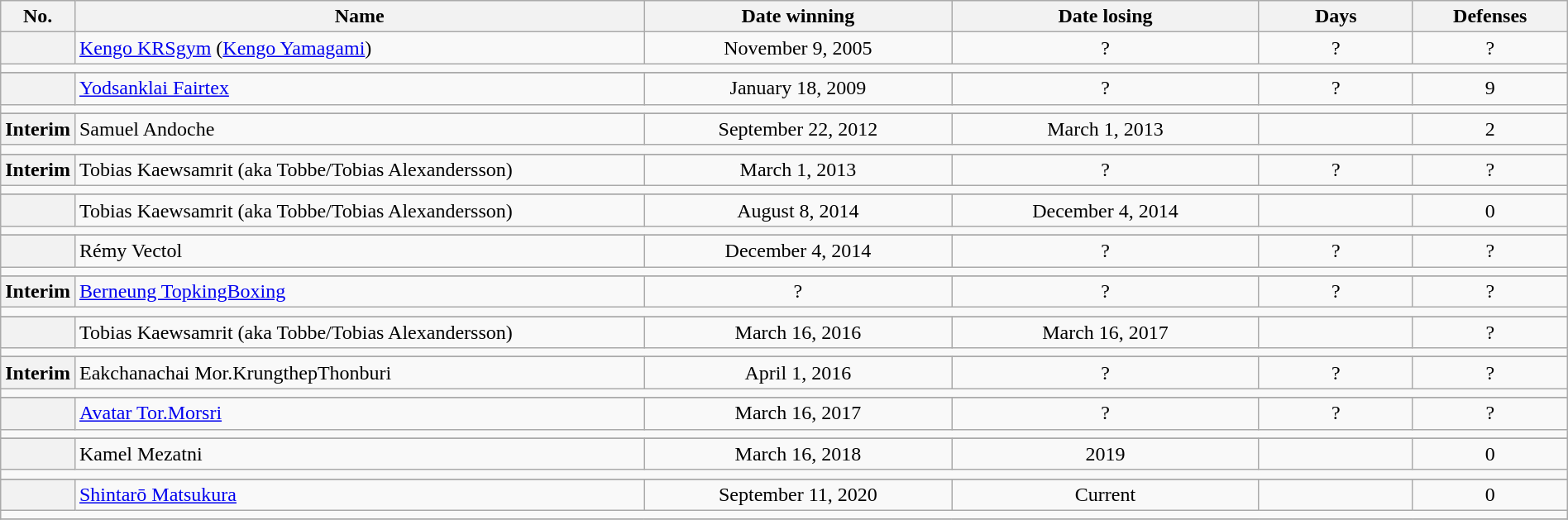<table class="wikitable" width=100%>
<tr>
<th style="width:1%;">No.</th>
<th style="width:37%;">Name</th>
<th style="width:20%;">Date winning</th>
<th style="width:20%;">Date losing</th>
<th data-sort-type="number" style="width:10%;">Days</th>
<th data-sort-type="number" style="width:10%;">Defenses</th>
</tr>
<tr align=center>
<th></th>
<td align=left> <a href='#'>Kengo KRSgym</a> (<a href='#'>Kengo Yamagami</a>)</td>
<td>November 9, 2005</td>
<td>?</td>
<td>?</td>
<td>?</td>
</tr>
<tr>
<td colspan="6"></td>
</tr>
<tr>
</tr>
<tr align=center>
<th></th>
<td align=left> <a href='#'>Yodsanklai Fairtex</a></td>
<td>January 18, 2009</td>
<td>?</td>
<td>?</td>
<td>9</td>
</tr>
<tr>
<td colspan="6"></td>
</tr>
<tr>
</tr>
<tr align=center>
<th>Interim</th>
<td align=left> Samuel Andoche</td>
<td>September 22, 2012</td>
<td>March 1, 2013</td>
<td></td>
<td>2</td>
</tr>
<tr>
<td colspan="6"></td>
</tr>
<tr>
</tr>
<tr align=center>
<th>Interim</th>
<td align=left> Tobias Kaewsamrit (aka Tobbe/Tobias Alexandersson)</td>
<td>March 1, 2013</td>
<td>?</td>
<td>?</td>
<td>?</td>
</tr>
<tr>
<td colspan="6"></td>
</tr>
<tr>
</tr>
<tr align=center>
<th></th>
<td align=left> Tobias Kaewsamrit (aka Tobbe/Tobias Alexandersson)</td>
<td>August 8, 2014</td>
<td>December 4, 2014</td>
<td></td>
<td>0</td>
</tr>
<tr>
<td colspan="6"></td>
</tr>
<tr>
</tr>
<tr align=center>
<th></th>
<td align=left> Rémy Vectol</td>
<td>December 4, 2014</td>
<td>?</td>
<td>?</td>
<td>?</td>
</tr>
<tr>
<td colspan="6"></td>
</tr>
<tr>
</tr>
<tr align=center>
<th>Interim</th>
<td align=left> <a href='#'>Berneung TopkingBoxing</a></td>
<td>?</td>
<td>?</td>
<td>?</td>
<td>?</td>
</tr>
<tr>
<td colspan="6"></td>
</tr>
<tr>
</tr>
<tr align=center>
<th></th>
<td align=left> Tobias Kaewsamrit (aka Tobbe/Tobias Alexandersson)</td>
<td>March 16, 2016</td>
<td>March 16, 2017</td>
<td></td>
<td>?</td>
</tr>
<tr>
<td colspan="6"></td>
</tr>
<tr>
</tr>
<tr align=center>
<th>Interim</th>
<td align=left> Eakchanachai Mor.KrungthepThonburi</td>
<td>April 1, 2016</td>
<td>?</td>
<td>?</td>
<td>?</td>
</tr>
<tr>
<td colspan="6"></td>
</tr>
<tr>
</tr>
<tr align=center>
<th></th>
<td align=left> <a href='#'>Avatar Tor.Morsri</a></td>
<td>March 16, 2017</td>
<td>?</td>
<td>?</td>
<td>?</td>
</tr>
<tr>
<td colspan="6"></td>
</tr>
<tr>
</tr>
<tr align=center>
<th></th>
<td align=left> Kamel Mezatni</td>
<td>March 16, 2018</td>
<td>2019</td>
<td></td>
<td>0</td>
</tr>
<tr>
<td colspan="6"></td>
</tr>
<tr>
</tr>
<tr align=center>
<th></th>
<td align=left> <a href='#'>Shintarō Matsukura</a></td>
<td>September 11, 2020</td>
<td>Current</td>
<td></td>
<td>0</td>
</tr>
<tr>
<td colspan="6"></td>
</tr>
<tr>
</tr>
</table>
